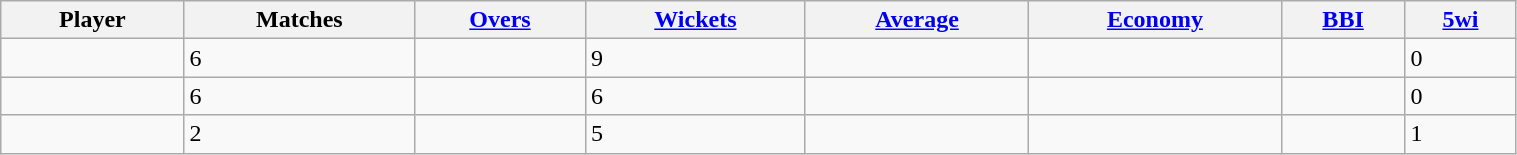<table class="wikitable sortable" style="width:80%;">
<tr>
<th>Player</th>
<th>Matches</th>
<th><a href='#'>Overs</a></th>
<th><a href='#'>Wickets</a></th>
<th><a href='#'>Average</a></th>
<th><a href='#'>Economy</a></th>
<th><a href='#'>BBI</a></th>
<th><a href='#'>5wi</a></th>
</tr>
<tr>
<td></td>
<td>6</td>
<td></td>
<td>9</td>
<td></td>
<td></td>
<td></td>
<td>0</td>
</tr>
<tr>
<td></td>
<td>6</td>
<td></td>
<td>6</td>
<td></td>
<td></td>
<td></td>
<td>0</td>
</tr>
<tr>
<td></td>
<td>2</td>
<td></td>
<td>5</td>
<td></td>
<td></td>
<td></td>
<td>1</td>
</tr>
</table>
